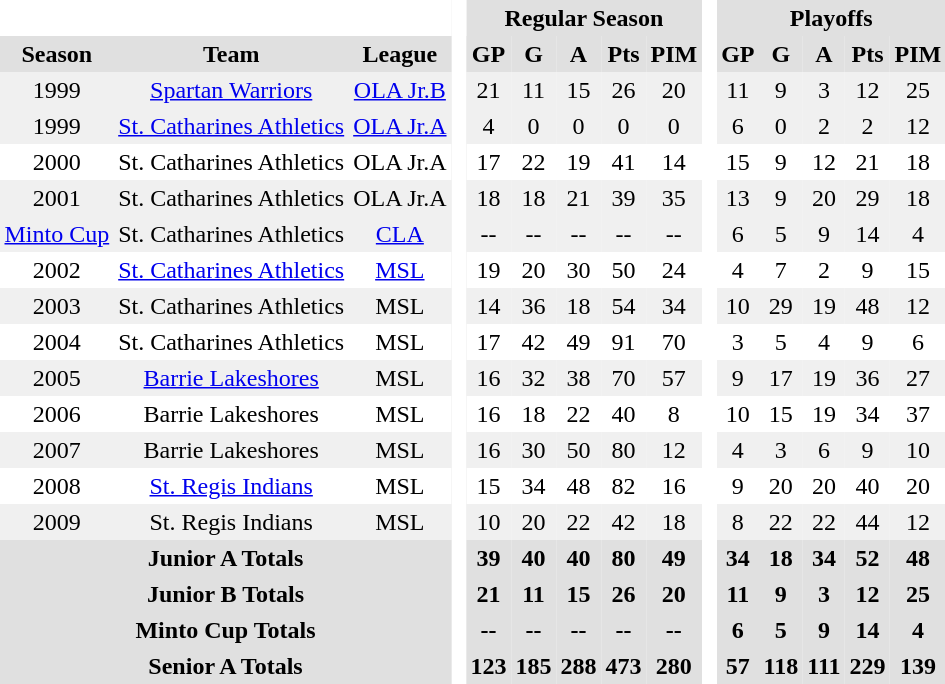<table BORDER="0" CELLPADDING="3" CELLSPACING="0">
<tr ALIGN="center" bgcolor="#e0e0e0">
<th colspan="3" bgcolor="#ffffff"> </th>
<th rowspan="99" bgcolor="#ffffff"> </th>
<th colspan="5">Regular Season</th>
<th rowspan="99" bgcolor="#ffffff"> </th>
<th colspan="5">Playoffs</th>
</tr>
<tr ALIGN="center" bgcolor="#e0e0e0">
<th>Season</th>
<th>Team</th>
<th>League</th>
<th>GP</th>
<th>G</th>
<th>A</th>
<th>Pts</th>
<th>PIM</th>
<th>GP</th>
<th>G</th>
<th>A</th>
<th>Pts</th>
<th>PIM</th>
</tr>
<tr ALIGN="center" bgcolor="#f0f0f0">
<td>1999</td>
<td><a href='#'>Spartan Warriors</a></td>
<td><a href='#'>OLA Jr.B</a></td>
<td>21</td>
<td>11</td>
<td>15</td>
<td>26</td>
<td>20</td>
<td>11</td>
<td>9</td>
<td>3</td>
<td>12</td>
<td>25</td>
</tr>
<tr ALIGN="center" bgcolor="#f0f0f0">
<td>1999</td>
<td><a href='#'>St. Catharines Athletics</a></td>
<td><a href='#'>OLA Jr.A</a></td>
<td>4</td>
<td>0</td>
<td>0</td>
<td>0</td>
<td>0</td>
<td>6</td>
<td>0</td>
<td>2</td>
<td>2</td>
<td>12</td>
</tr>
<tr ALIGN="center">
<td>2000</td>
<td>St. Catharines Athletics</td>
<td>OLA Jr.A</td>
<td>17</td>
<td>22</td>
<td>19</td>
<td>41</td>
<td>14</td>
<td>15</td>
<td>9</td>
<td>12</td>
<td>21</td>
<td>18</td>
</tr>
<tr ALIGN="center" bgcolor="#f0f0f0">
<td>2001</td>
<td>St. Catharines Athletics</td>
<td>OLA Jr.A</td>
<td>18</td>
<td>18</td>
<td>21</td>
<td>39</td>
<td>35</td>
<td>13</td>
<td>9</td>
<td>20</td>
<td>29</td>
<td>18</td>
</tr>
<tr ALIGN="center" bgcolor="#f0f0f0">
<td><a href='#'>Minto Cup</a></td>
<td>St. Catharines Athletics</td>
<td><a href='#'>CLA</a></td>
<td>--</td>
<td>--</td>
<td>--</td>
<td>--</td>
<td>--</td>
<td>6</td>
<td>5</td>
<td>9</td>
<td>14</td>
<td>4</td>
</tr>
<tr ALIGN="center">
<td>2002</td>
<td><a href='#'>St. Catharines Athletics</a></td>
<td><a href='#'>MSL</a></td>
<td>19</td>
<td>20</td>
<td>30</td>
<td>50</td>
<td>24</td>
<td>4</td>
<td>7</td>
<td>2</td>
<td>9</td>
<td>15</td>
</tr>
<tr ALIGN="center" bgcolor="#f0f0f0">
<td>2003</td>
<td>St. Catharines Athletics</td>
<td>MSL</td>
<td>14</td>
<td>36</td>
<td>18</td>
<td>54</td>
<td>34</td>
<td>10</td>
<td>29</td>
<td>19</td>
<td>48</td>
<td>12</td>
</tr>
<tr ALIGN="center">
<td>2004</td>
<td>St. Catharines Athletics</td>
<td>MSL</td>
<td>17</td>
<td>42</td>
<td>49</td>
<td>91</td>
<td>70</td>
<td>3</td>
<td>5</td>
<td>4</td>
<td>9</td>
<td>6</td>
</tr>
<tr ALIGN="center" bgcolor="#f0f0f0">
<td>2005</td>
<td><a href='#'>Barrie Lakeshores</a></td>
<td>MSL</td>
<td>16</td>
<td>32</td>
<td>38</td>
<td>70</td>
<td>57</td>
<td>9</td>
<td>17</td>
<td>19</td>
<td>36</td>
<td>27</td>
</tr>
<tr ALIGN="center">
<td>2006</td>
<td>Barrie Lakeshores</td>
<td>MSL</td>
<td>16</td>
<td>18</td>
<td>22</td>
<td>40</td>
<td>8</td>
<td>10</td>
<td>15</td>
<td>19</td>
<td>34</td>
<td>37</td>
</tr>
<tr ALIGN="center" bgcolor="#f0f0f0">
<td>2007</td>
<td>Barrie Lakeshores</td>
<td>MSL</td>
<td>16</td>
<td>30</td>
<td>50</td>
<td>80</td>
<td>12</td>
<td>4</td>
<td>3</td>
<td>6</td>
<td>9</td>
<td>10</td>
</tr>
<tr ALIGN="center">
<td>2008</td>
<td><a href='#'>St. Regis Indians</a></td>
<td>MSL</td>
<td>15</td>
<td>34</td>
<td>48</td>
<td>82</td>
<td>16</td>
<td>9</td>
<td>20</td>
<td>20</td>
<td>40</td>
<td>20</td>
</tr>
<tr ALIGN="center" bgcolor="#f0f0f0">
<td>2009</td>
<td>St. Regis Indians</td>
<td>MSL</td>
<td>10</td>
<td>20</td>
<td>22</td>
<td>42</td>
<td>18</td>
<td>8</td>
<td>22</td>
<td>22</td>
<td>44</td>
<td>12</td>
</tr>
<tr ALIGN="center" bgcolor="#e0e0e0">
<th colspan="3">Junior A Totals</th>
<th>39</th>
<th>40</th>
<th>40</th>
<th>80</th>
<th>49</th>
<th>34</th>
<th>18</th>
<th>34</th>
<th>52</th>
<th>48</th>
</tr>
<tr ALIGN="center" bgcolor="#e0e0e0">
<th colspan="3">Junior B Totals</th>
<th>21</th>
<th>11</th>
<th>15</th>
<th>26</th>
<th>20</th>
<th>11</th>
<th>9</th>
<th>3</th>
<th>12</th>
<th>25</th>
</tr>
<tr ALIGN="center" bgcolor="#e0e0e0">
<th colspan="3">Minto Cup Totals</th>
<th>--</th>
<th>--</th>
<th>--</th>
<th>--</th>
<th>--</th>
<th>6</th>
<th>5</th>
<th>9</th>
<th>14</th>
<th>4</th>
</tr>
<tr ALIGN="center" bgcolor="#e0e0e0">
<th colspan="3">Senior A Totals</th>
<th>123</th>
<th>185</th>
<th>288</th>
<th>473</th>
<th>280</th>
<th>57</th>
<th>118</th>
<th>111</th>
<th>229</th>
<th>139</th>
</tr>
</table>
